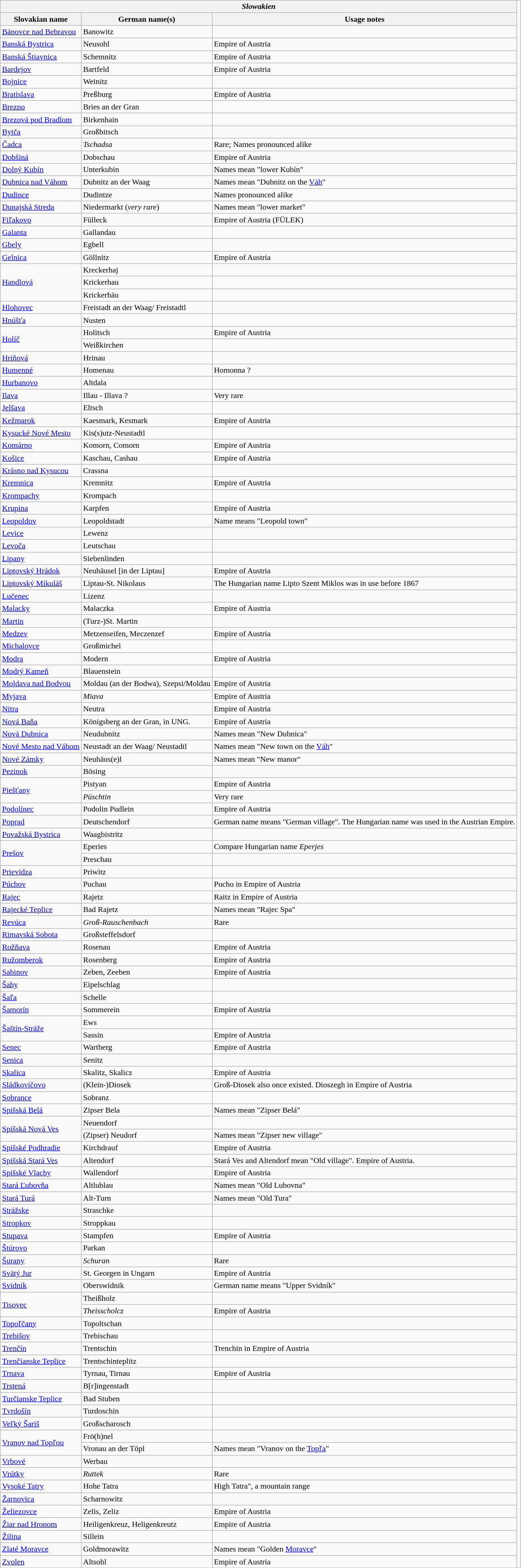<table class="wikitable sortable">
<tr>
<th colspan="3"> <em>Slowakien</em></th>
</tr>
<tr>
<th>Slovakian name</th>
<th>German name(s)</th>
<th>Usage notes</th>
</tr>
<tr>
<td><a href='#'>Bánovce nad Bebravou</a></td>
<td>Banowitz</td>
<td></td>
</tr>
<tr>
<td><a href='#'>Banská Bystrica</a></td>
<td>Neusohl</td>
<td>Empire of Austria</td>
</tr>
<tr>
<td><a href='#'>Banská Štiavnica</a></td>
<td>Schemnitz</td>
<td>Empire of Austria</td>
</tr>
<tr>
<td><a href='#'>Bardejov</a></td>
<td>Bartfeld</td>
<td>Empire of Austria</td>
</tr>
<tr>
<td><a href='#'>Bojnice</a></td>
<td>Weinitz</td>
<td></td>
</tr>
<tr>
<td><a href='#'>Bratislava</a></td>
<td>Preßburg</td>
<td>Empire of Austria</td>
</tr>
<tr>
<td><a href='#'>Brezno</a></td>
<td>Bries an der Gran</td>
<td></td>
</tr>
<tr>
<td><a href='#'>Brezová pod Bradlom</a></td>
<td>Birkenhain</td>
<td></td>
</tr>
<tr>
<td><a href='#'>Bytča</a></td>
<td>Großbitsch</td>
<td></td>
</tr>
<tr>
<td><a href='#'>Čadca</a></td>
<td><em>Tschadsa</em></td>
<td>Rare; Names pronounced alike</td>
</tr>
<tr>
<td><a href='#'>Dobšiná</a></td>
<td>Dobschau</td>
<td>Empire of Austria</td>
</tr>
<tr>
<td><a href='#'>Dolný Kubín</a></td>
<td>Unterkubin</td>
<td>Names mean "lower Kubín"</td>
</tr>
<tr>
<td><a href='#'>Dubnica nad Váhom</a></td>
<td>Dubnitz an der Waag</td>
<td>Names mean "Dubnitz on the <a href='#'>Váh</a>"</td>
</tr>
<tr>
<td><a href='#'>Dudince</a></td>
<td>Dudintze</td>
<td>Names pronounced alike</td>
</tr>
<tr>
<td><a href='#'>Dunajská Streda</a></td>
<td>Niedermarkt (<em>very rare</em>)</td>
<td>Names mean "lower market"</td>
</tr>
<tr>
<td><a href='#'>Fiľakovo</a></td>
<td>Fülleck</td>
<td>Empire of Austria (FÜLEK)</td>
</tr>
<tr>
<td><a href='#'>Galanta</a></td>
<td>Gallandau</td>
<td></td>
</tr>
<tr>
<td><a href='#'>Gbely</a></td>
<td>Egbell</td>
<td></td>
</tr>
<tr>
<td><a href='#'>Gelnica</a></td>
<td>Göllnitz</td>
<td>Empire of Austria</td>
</tr>
<tr>
<td rowspan="3"><a href='#'>Handlová</a></td>
<td>Kreckerhaj</td>
<td></td>
</tr>
<tr>
<td>Krickerhau</td>
<td></td>
</tr>
<tr>
<td>Krickerhäu</td>
<td></td>
</tr>
<tr>
<td><a href='#'>Hlohovec</a></td>
<td>Freistadt an der Waag/ Freistadtl</td>
<td></td>
</tr>
<tr>
<td><a href='#'>Hnúšťa</a></td>
<td>Nusten</td>
<td></td>
</tr>
<tr>
<td rowspan="2"><a href='#'>Holíč</a></td>
<td>Holitsch</td>
<td>Empire of Austria</td>
</tr>
<tr>
<td>Weißkirchen</td>
<td></td>
</tr>
<tr>
<td><a href='#'>Hriňová</a></td>
<td>Hrinau</td>
<td></td>
</tr>
<tr>
<td><a href='#'>Humenné</a></td>
<td>Homenau</td>
<td>Homonna ?</td>
</tr>
<tr>
<td><a href='#'>Hurbanovo</a></td>
<td>Altdala</td>
<td></td>
</tr>
<tr>
<td><a href='#'>Ilava</a></td>
<td>Illau - Illava ?</td>
<td>Very rare</td>
</tr>
<tr>
<td><a href='#'>Jelšava</a></td>
<td>Eltsch</td>
<td></td>
</tr>
<tr>
<td><a href='#'>Kežmarok</a></td>
<td>Kaesmark, Kesmark</td>
<td>Empire of Austria</td>
<td></td>
</tr>
<tr>
<td><a href='#'>Kysucké Nové Mesto</a></td>
<td>Kis(s)utz-Neustadtl</td>
<td></td>
</tr>
<tr>
<td><a href='#'>Komárno</a></td>
<td>Komorn, Comorn</td>
<td>Empire of Austria</td>
</tr>
<tr>
<td><a href='#'>Košice</a></td>
<td>Kaschau, Cashau</td>
<td>Empire of Austria</td>
</tr>
<tr>
<td><a href='#'>Krásno nad Kysucou</a></td>
<td>Crassna</td>
<td></td>
</tr>
<tr>
<td><a href='#'>Kremnica</a></td>
<td>Kremnitz</td>
<td>Empire of Austria</td>
</tr>
<tr>
<td><a href='#'>Krompachy</a></td>
<td>Krompach</td>
<td></td>
</tr>
<tr>
<td><a href='#'>Krupina</a></td>
<td>Karpfen</td>
<td>Empire of Austria</td>
</tr>
<tr>
<td><a href='#'>Leopoldov</a></td>
<td>Leopoldstadt</td>
<td>Name means "Leopold town"</td>
</tr>
<tr>
<td><a href='#'>Levice</a></td>
<td>Lewenz</td>
<td></td>
</tr>
<tr>
<td><a href='#'>Levoča</a></td>
<td>Leutschau</td>
<td></td>
</tr>
<tr>
<td><a href='#'>Lipany</a></td>
<td>Siebenlinden</td>
<td></td>
</tr>
<tr>
<td><a href='#'>Liptovský Hrádok</a></td>
<td>Neuhäusel [in der Liptau]</td>
<td>Empire of Austria</td>
</tr>
<tr>
<td><a href='#'>Liptovský Mikuláš</a></td>
<td>Liptau-St. Nikolaus</td>
<td>The Hungarian name Lipto Szent Miklos was in use before 1867</td>
</tr>
<tr>
<td><a href='#'>Lučenec</a></td>
<td>Lizenz</td>
<td></td>
</tr>
<tr>
<td><a href='#'>Malacky</a></td>
<td>Malaczka</td>
<td>Empire of Austria</td>
</tr>
<tr>
<td><a href='#'>Martin</a></td>
<td>(Turz-)St. Martin</td>
<td></td>
</tr>
<tr>
<td><a href='#'>Medzev</a></td>
<td>Metzenseifen, Meczenzef</td>
<td>Empire of Austria</td>
</tr>
<tr>
<td><a href='#'>Michalovce</a></td>
<td>Großmichel</td>
<td></td>
</tr>
<tr>
<td><a href='#'>Modra</a></td>
<td>Modern</td>
<td>Empire of Austria</td>
</tr>
<tr>
<td><a href='#'>Modrý Kameň</a></td>
<td>Blauenstein</td>
<td></td>
</tr>
<tr>
<td><a href='#'>Moldava nad Bodvou</a></td>
<td>Moldau (an der Bodwa), Szepsi/Moldau</td>
<td>Empire of Austria</td>
</tr>
<tr>
<td><a href='#'>Myjava</a></td>
<td><em>Miava</em></td>
<td>Empire of Austria</td>
</tr>
<tr>
<td><a href='#'>Nitra</a></td>
<td>Neutra</td>
<td>Empire of Austria</td>
</tr>
<tr>
<td><a href='#'>Nová Baňa</a></td>
<td>Königsberg an der Gran, in UNG.</td>
<td>Empire of Austria</td>
</tr>
<tr>
<td><a href='#'>Nová Dubnica</a></td>
<td>Neudubnitz</td>
<td>Names mean "New Dubnica"</td>
</tr>
<tr>
<td><a href='#'>Nové Mesto nad Váhom</a></td>
<td>Neustadt an der Waag/ Neustadtl</td>
<td>Names mean "New town on the <a href='#'>Váh</a>"</td>
</tr>
<tr>
<td><a href='#'>Nové Zámky</a></td>
<td>Neuhäus(e)l</td>
<td>Names mean "New manor"</td>
</tr>
<tr>
<td><a href='#'>Pezinok</a></td>
<td>Bösing</td>
<td></td>
</tr>
<tr>
<td rowspan="2"><a href='#'>Piešťany</a></td>
<td>Pistyan</td>
<td>Empire of Austria</td>
</tr>
<tr>
<td><em>Püschtin</em></td>
<td>Very rare</td>
</tr>
<tr>
<td><a href='#'>Podolínec</a></td>
<td>Podolin Pudlein</td>
<td>Empire of Austria</td>
</tr>
<tr>
<td><a href='#'>Poprad</a></td>
<td>Deutschendorf</td>
<td>German name means "German village". The Hungarian name was used in the Austrian Empire.</td>
</tr>
<tr>
<td><a href='#'>Považská Bystrica</a></td>
<td>Waagbistritz</td>
<td></td>
</tr>
<tr>
<td rowspan="2"><a href='#'>Prešov</a></td>
<td>Eperies</td>
<td>Compare Hungarian name <em>Eperjes</em></td>
</tr>
<tr>
<td>Preschau</td>
<td></td>
</tr>
<tr>
<td><a href='#'>Prievidza</a></td>
<td>Priwitz</td>
<td></td>
</tr>
<tr>
<td><a href='#'>Púchov</a></td>
<td>Puchau</td>
<td>Pucho in Empire of Austria</td>
</tr>
<tr>
<td><a href='#'>Rajec</a></td>
<td>Rajetz</td>
<td>Raitz in Empire of Austria</td>
</tr>
<tr>
<td><a href='#'>Rajecké Teplice</a></td>
<td>Bad Rajetz</td>
<td>Names mean "Rajec Spa"</td>
</tr>
<tr>
<td><a href='#'>Revúca</a></td>
<td><em>Groß-Rauschenbach</em></td>
<td>Rare</td>
</tr>
<tr>
<td><a href='#'>Rimavská Sobota</a></td>
<td>Großsteffelsdorf</td>
<td></td>
</tr>
<tr>
<td><a href='#'>Rožňava</a></td>
<td>Rosenau</td>
<td>Empire of Austria</td>
</tr>
<tr>
<td><a href='#'>Ružomberok</a></td>
<td>Rosenberg</td>
<td>Empire of Austria</td>
</tr>
<tr>
<td><a href='#'>Sabinov</a></td>
<td>Zeben, Zeeben</td>
<td>Empire of Austria</td>
</tr>
<tr>
<td><a href='#'>Šahy</a></td>
<td>Eipelschlag</td>
<td></td>
</tr>
<tr>
<td><a href='#'>Šaľa</a></td>
<td>Schelle</td>
<td></td>
</tr>
<tr>
<td><a href='#'>Šamorín</a></td>
<td>Sommerein</td>
<td>Empire of Austria</td>
</tr>
<tr>
<td rowspan="2"><a href='#'>Šaštín-Stráže</a></td>
<td>Ews</td>
<td></td>
</tr>
<tr>
<td>Sassin</td>
<td>Empire of Austria</td>
</tr>
<tr>
<td><a href='#'>Senec</a></td>
<td>Wartberg</td>
<td>Empire of Austria</td>
</tr>
<tr>
<td><a href='#'>Senica</a></td>
<td>Senitz</td>
<td></td>
</tr>
<tr>
<td><a href='#'>Skalica</a></td>
<td>Skalitz, Skalicz</td>
<td>Empire of Austria</td>
</tr>
<tr>
<td><a href='#'>Sládkovičovo</a></td>
<td>(Klein-)Diosek</td>
<td>Groß-Diosek also once existed. Dioszegh in Empire of Austria</td>
</tr>
<tr>
<td><a href='#'>Sobrance</a></td>
<td>Sobranz</td>
<td></td>
</tr>
<tr>
<td><a href='#'>Spišská Belá</a></td>
<td>Zipser Bela</td>
<td>Names mean "Zipser Belá"</td>
</tr>
<tr>
<td rowspan="2"><a href='#'>Spišská Nová Ves</a></td>
<td>Neuendorf</td>
<td></td>
</tr>
<tr>
<td>(Zipser) Neudorf</td>
<td>Names mean "Zipser new village"</td>
</tr>
<tr>
<td><a href='#'>Spišské Podhradie</a></td>
<td>Kirchdrauf</td>
<td>Empire of Austria</td>
</tr>
<tr>
<td><a href='#'>Spišská Stará Ves</a></td>
<td>Altendorf</td>
<td>Stará Ves and Altendorf mean "Old village". Empire of Austria.</td>
</tr>
<tr>
<td><a href='#'>Spišské Vlachy</a></td>
<td>Wallendorf</td>
<td>Empire of Austria</td>
</tr>
<tr>
<td><a href='#'>Stará Ľubovňa</a></td>
<td>Altlublau</td>
<td>Names mean "Old Lubovna"</td>
</tr>
<tr>
<td><a href='#'>Stará Turá</a></td>
<td>Alt-Turn</td>
<td>Names mean "Old Tura"</td>
</tr>
<tr>
<td><a href='#'>Strážske</a></td>
<td>Straschke</td>
<td></td>
</tr>
<tr>
<td><a href='#'>Stropkov</a></td>
<td>Stroppkau</td>
<td></td>
</tr>
<tr>
<td><a href='#'>Stupava</a></td>
<td>Stampfen</td>
<td>Empire of Austria</td>
</tr>
<tr>
<td><a href='#'>Štúrovo</a></td>
<td>Parkan</td>
<td></td>
</tr>
<tr>
<td><a href='#'>Šurany</a></td>
<td><em>Schuran</em></td>
<td>Rare</td>
</tr>
<tr>
<td><a href='#'>Svätý Jur</a></td>
<td>St. Georgen in Ungarn</td>
<td>Empire of Austria</td>
</tr>
<tr>
<td><a href='#'>Svidník</a></td>
<td>Oberswidnik</td>
<td>German name means "Upper Svidník"</td>
</tr>
<tr>
<td rowspan="2"><a href='#'>Tisovec</a></td>
<td>Theißholz</td>
<td></td>
</tr>
<tr>
<td><em>Theisscholcz</em></td>
<td>Empire of Austria</td>
</tr>
<tr>
<td><a href='#'>Topoľčany</a></td>
<td>Topoltschan</td>
<td></td>
</tr>
<tr>
<td><a href='#'>Trebišov</a></td>
<td>Trebischau</td>
<td></td>
</tr>
<tr>
<td><a href='#'>Trenčín</a></td>
<td>Trentschin</td>
<td>Trenchin in Empire of Austria</td>
</tr>
<tr>
<td><a href='#'>Trenčianske Teplice</a></td>
<td>Trentschinteplitz</td>
<td></td>
</tr>
<tr>
<td><a href='#'>Trnava</a></td>
<td>Tyrnau, Tirnau</td>
<td>Empire of Austria</td>
</tr>
<tr>
<td><a href='#'>Trstená</a></td>
<td>B[r]ingenstadt</td>
<td></td>
</tr>
<tr>
<td><a href='#'>Turčianske Teplice</a></td>
<td>Bad Stuben</td>
<td></td>
</tr>
<tr>
<td><a href='#'>Tvrdošín</a></td>
<td>Turdoschin</td>
<td></td>
</tr>
<tr>
<td><a href='#'>Veľký Šariš</a></td>
<td>Großscharosch</td>
<td></td>
</tr>
<tr>
<td rowspan="2"><a href='#'>Vranov nad Topľou</a></td>
<td>Frö(h)nel</td>
<td></td>
</tr>
<tr>
<td>Vronau an der Töpl</td>
<td>Names mean "Vranov on the <a href='#'>Topľa</a>"</td>
</tr>
<tr>
<td><a href='#'>Vrbové</a></td>
<td>Werbau</td>
<td></td>
</tr>
<tr>
<td><a href='#'>Vrútky</a></td>
<td><em>Ruttek</em></td>
<td>Rare</td>
</tr>
<tr>
<td><a href='#'>Vysoké Tatry</a></td>
<td>Hohe Tatra</td>
<td>High Tatra", a mountain range</td>
</tr>
<tr>
<td><a href='#'>Žarnovica</a></td>
<td>Scharnowitz</td>
<td></td>
</tr>
<tr>
<td><a href='#'>Želiezovce</a></td>
<td>Zelis, Zeliz</td>
<td>Empire of Austria</td>
</tr>
<tr>
<td><a href='#'>Žiar nad Hronom</a></td>
<td>Heiligenkreuz, Heligenkreutz</td>
<td>Empire of Austria</td>
</tr>
<tr>
<td><a href='#'>Žilina</a></td>
<td>Sillein</td>
<td></td>
</tr>
<tr>
<td><a href='#'>Zlaté Moravce</a></td>
<td>Goldmorawitz</td>
<td>Names mean "Golden <a href='#'>Moravce</a>"</td>
</tr>
<tr>
<td><a href='#'>Zvolen</a></td>
<td>Altsohl</td>
<td>Empire of Austria</td>
</tr>
</table>
